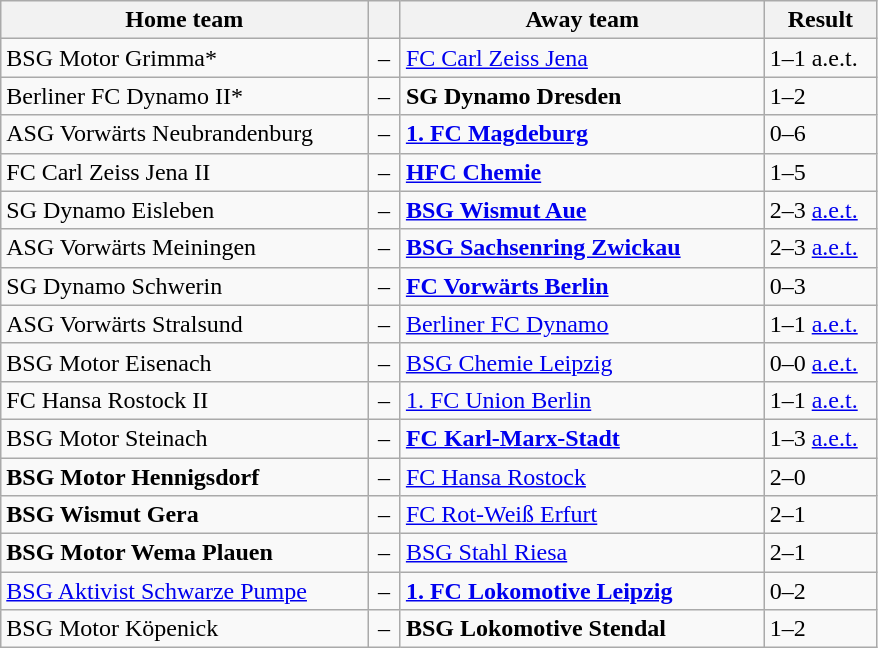<table class="wikitable" style="width:585px;" border="1">
<tr>
<th style="width:250px;" align="left">Home team</th>
<th style="width:15px;"></th>
<th style="width:250px;" align="left">Away team</th>
<th style="width:70px;" align="center;">Result</th>
</tr>
<tr>
<td>BSG Motor Grimma*</td>
<td align="center">–</td>
<td><a href='#'>FC Carl Zeiss Jena</a></td>
<td>1–1 a.e.t.</td>
</tr>
<tr>
<td>Berliner FC Dynamo II*</td>
<td align="center">–</td>
<td><strong>SG Dynamo Dresden</strong></td>
<td>1–2</td>
</tr>
<tr>
<td>ASG Vorwärts Neubrandenburg</td>
<td align="center">–</td>
<td><strong><a href='#'>1. FC Magdeburg</a></strong></td>
<td>0–6</td>
</tr>
<tr>
<td>FC Carl Zeiss Jena II</td>
<td align="center">–</td>
<td><strong><a href='#'>HFC Chemie</a></strong></td>
<td>1–5</td>
</tr>
<tr>
<td>SG Dynamo Eisleben</td>
<td align="center">–</td>
<td><strong><a href='#'>BSG Wismut Aue</a></strong></td>
<td>2–3 <a href='#'>a.e.t.</a></td>
</tr>
<tr>
<td>ASG Vorwärts Meiningen</td>
<td align="center">–</td>
<td><strong><a href='#'>BSG Sachsenring Zwickau</a></strong></td>
<td>2–3 <a href='#'>a.e.t.</a></td>
</tr>
<tr>
<td>SG Dynamo Schwerin</td>
<td align="center">–</td>
<td><strong><a href='#'>FC Vorwärts Berlin</a></strong></td>
<td>0–3</td>
</tr>
<tr>
<td>ASG Vorwärts Stralsund</td>
<td align="center">–</td>
<td><a href='#'>Berliner FC Dynamo</a></td>
<td>1–1 <a href='#'>a.e.t.</a></td>
</tr>
<tr>
<td>BSG Motor Eisenach</td>
<td align="center">–</td>
<td><a href='#'>BSG Chemie Leipzig</a></td>
<td>0–0 <a href='#'>a.e.t.</a></td>
</tr>
<tr>
<td>FC Hansa Rostock II</td>
<td align="center">–</td>
<td><a href='#'>1. FC Union Berlin</a></td>
<td>1–1 <a href='#'>a.e.t.</a></td>
</tr>
<tr>
<td>BSG Motor Steinach</td>
<td align="center">–</td>
<td><strong><a href='#'>FC Karl-Marx-Stadt</a></strong></td>
<td>1–3 <a href='#'>a.e.t.</a></td>
</tr>
<tr>
<td><strong>BSG Motor Hennigsdorf</strong></td>
<td align="center">–</td>
<td><a href='#'>FC Hansa Rostock</a></td>
<td>2–0</td>
</tr>
<tr>
<td><strong>BSG Wismut Gera</strong></td>
<td align="center">–</td>
<td><a href='#'>FC Rot-Weiß Erfurt</a></td>
<td>2–1</td>
</tr>
<tr>
<td><strong>BSG Motor Wema Plauen</strong></td>
<td align="center">–</td>
<td><a href='#'>BSG Stahl Riesa</a></td>
<td>2–1</td>
</tr>
<tr>
<td><a href='#'>BSG Aktivist Schwarze Pumpe</a></td>
<td align="center">–</td>
<td><strong><a href='#'>1. FC Lokomotive Leipzig</a></strong></td>
<td>0–2</td>
</tr>
<tr>
<td>BSG Motor Köpenick</td>
<td align="center">–</td>
<td><strong>BSG Lokomotive Stendal</strong></td>
<td>1–2</td>
</tr>
</table>
